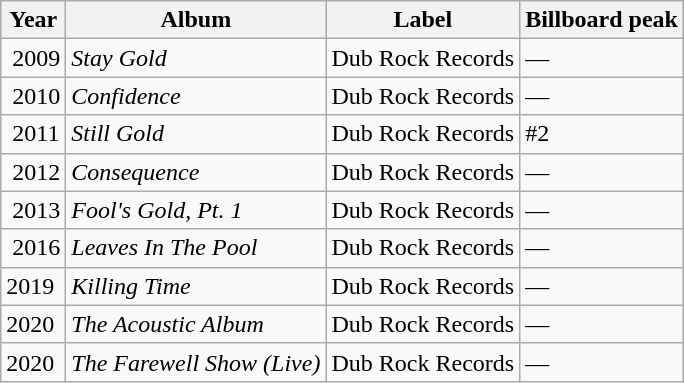<table class="wikitable">
<tr>
<th>Year</th>
<th>Album</th>
<th>Label</th>
<th>Billboard peak</th>
</tr>
<tr>
<td> 2009</td>
<td><em>Stay Gold</em></td>
<td>Dub Rock Records</td>
<td>—</td>
</tr>
<tr>
<td> 2010</td>
<td><em>Confidence</em></td>
<td>Dub Rock Records</td>
<td>—</td>
</tr>
<tr>
<td> 2011</td>
<td><em>Still Gold</em></td>
<td>Dub Rock Records</td>
<td>#2</td>
</tr>
<tr>
<td> 2012</td>
<td><em>Consequence</em></td>
<td>Dub Rock Records</td>
<td>—</td>
</tr>
<tr>
<td> 2013</td>
<td><em>Fool's Gold, Pt. 1</em></td>
<td>Dub Rock Records</td>
<td>—</td>
</tr>
<tr>
<td> 2016</td>
<td><em>Leaves In The Pool</em></td>
<td>Dub Rock Records</td>
<td>—</td>
</tr>
<tr>
<td>2019</td>
<td><em>Killing Time</em></td>
<td>Dub Rock Records</td>
<td>—</td>
</tr>
<tr>
<td>2020</td>
<td><em>The Acoustic Album</em></td>
<td>Dub Rock Records</td>
<td>—</td>
</tr>
<tr>
<td>2020</td>
<td><em>The Farewell Show (Live)</em></td>
<td>Dub Rock Records</td>
<td>—</td>
</tr>
</table>
